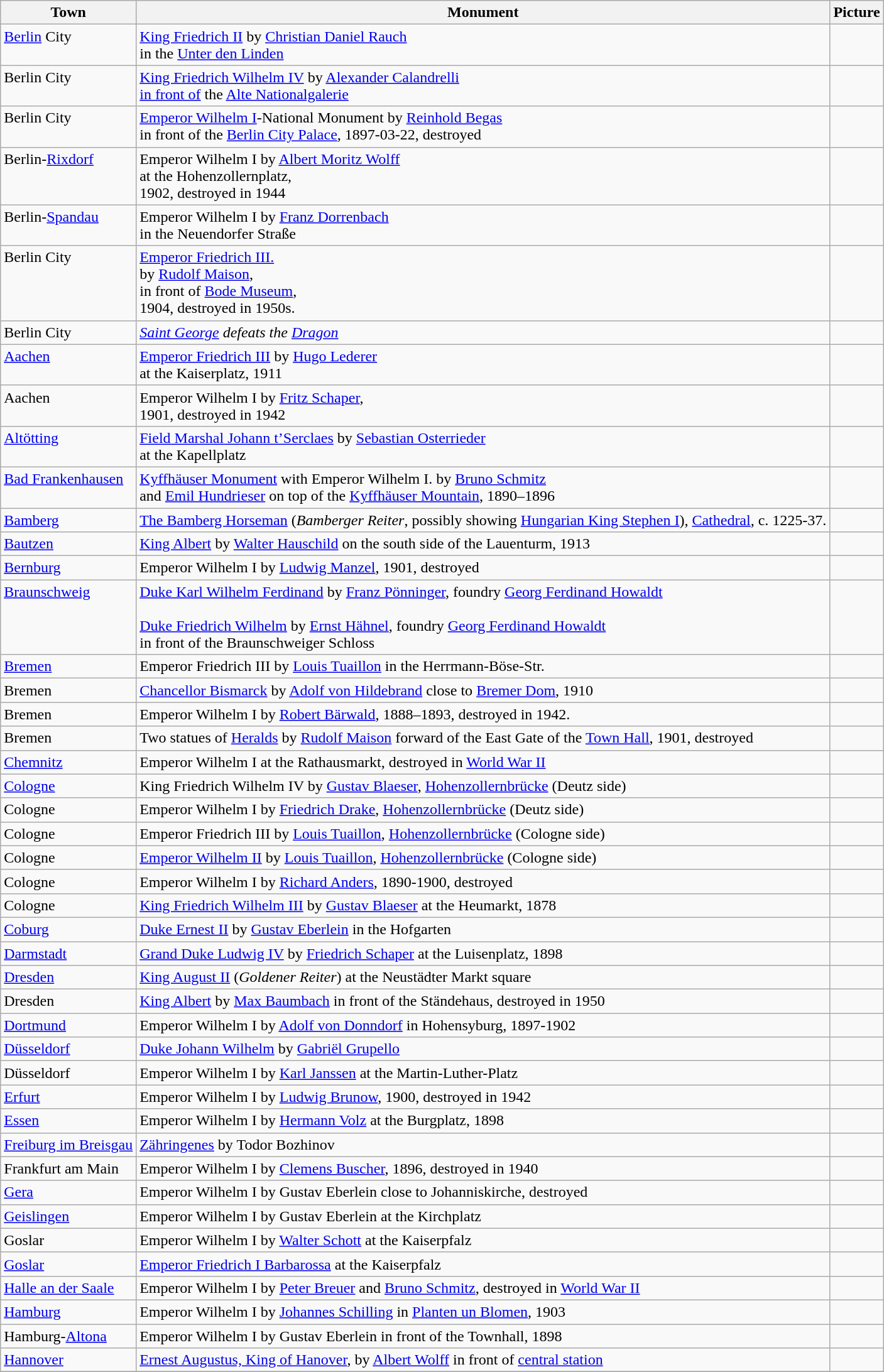<table class="wikitable sortable">
<tr>
<th>Town</th>
<th>Monument</th>
<th>Picture<br></th>
</tr>
<tr valign="top">
<td><a href='#'>Berlin</a> City</td>
<td><a href='#'>King Friedrich II</a> by <a href='#'>Christian Daniel Rauch</a> <br>in the <a href='#'>Unter den Linden</a></td>
<td align="center"></td>
</tr>
<tr valign="top">
<td>Berlin City</td>
<td><a href='#'>King Friedrich Wilhelm IV</a> by <a href='#'>Alexander Calandrelli</a> <br><a href='#'>in front of</a> the <a href='#'>Alte Nationalgalerie</a></td>
<td align="center"></td>
</tr>
<tr valign="top">
<td>Berlin City</td>
<td><a href='#'>Emperor Wilhelm I</a>-National Monument by <a href='#'>Reinhold Begas</a> <br>in front of the <a href='#'>Berlin City Palace</a>, 1897-03-22, destroyed</td>
<td align="center"></td>
</tr>
<tr valign="top">
<td>Berlin-<a href='#'>Rixdorf</a></td>
<td>Emperor Wilhelm I by <a href='#'>Albert Moritz Wolff</a> <br>at the Hohenzollernplatz, <br>1902, destroyed in 1944</td>
<td align="center"></td>
</tr>
<tr valign="top">
<td>Berlin-<a href='#'>Spandau</a></td>
<td>Emperor Wilhelm I by <a href='#'>Franz Dorrenbach</a> <br>in the Neuendorfer Straße</td>
<td></td>
</tr>
<tr valign="top">
<td>Berlin City</td>
<td><a href='#'>Emperor Friedrich III.</a><br>by <a href='#'>Rudolf Maison</a>,<br>in front of <a href='#'>Bode Museum</a>, <br>1904, destroyed in 1950s.</td>
<td align="center"></td>
</tr>
<tr valign="top">
<td>Berlin City</td>
<td><em><a href='#'>Saint George</a> defeats the <a href='#'>Dragon</a></em></td>
<td align="center"></td>
</tr>
<tr valign="top">
<td><a href='#'>Aachen</a></td>
<td><a href='#'>Emperor Friedrich III</a> by <a href='#'>Hugo Lederer</a><br>at the Kaiserplatz, 1911</td>
<td align="center"></td>
</tr>
<tr valign="top">
<td>Aachen</td>
<td>Emperor Wilhelm I by <a href='#'>Fritz Schaper</a>,<br>1901, destroyed in 1942</td>
<td></td>
</tr>
<tr valign="top">
<td><a href='#'>Altötting</a></td>
<td><a href='#'>Field Marshal Johann t’Serclaes</a> by <a href='#'>Sebastian Osterrieder</a><br> at the Kapellplatz</td>
<td align="center"></td>
</tr>
<tr valign="top">
<td><a href='#'>Bad Frankenhausen</a></td>
<td><a href='#'>Kyffhäuser Monument</a> with Emperor Wilhelm I. by <a href='#'>Bruno Schmitz</a><br> and <a href='#'>Emil Hundrieser</a> on top of the <a href='#'>Kyffhäuser Mountain</a>, 1890–1896</td>
<td align="center"></td>
</tr>
<tr valign="top">
<td><a href='#'>Bamberg</a></td>
<td><a href='#'>The Bamberg Horseman</a> (<em>Bamberger Reiter</em>, possibly showing <a href='#'>Hungarian King Stephen I</a>), <a href='#'>Cathedral</a>, c. 1225-37.</td>
<td align="center"></td>
</tr>
<tr valign="top">
<td><a href='#'>Bautzen</a></td>
<td><a href='#'>King Albert</a> by <a href='#'>Walter Hauschild</a> on the south side of the Lauenturm, 1913</td>
<td align="center"></td>
</tr>
<tr valign="top">
<td><a href='#'>Bernburg</a></td>
<td>Emperor Wilhelm I by <a href='#'>Ludwig Manzel</a>, 1901, destroyed</td>
<td></td>
</tr>
<tr valign="top">
<td><a href='#'>Braunschweig</a></td>
<td><a href='#'>Duke Karl Wilhelm Ferdinand</a> by <a href='#'>Franz Pönninger</a>, foundry <a href='#'>Georg Ferdinand Howaldt</a> <br><br><a href='#'>Duke Friedrich Wilhelm</a> by <a href='#'>Ernst Hähnel</a>, foundry <a href='#'>Georg Ferdinand Howaldt</a><br> in front of the Braunschweiger Schloss</td>
<td align="center"></td>
</tr>
<tr valign="top">
<td><a href='#'>Bremen</a></td>
<td>Emperor Friedrich III by <a href='#'>Louis Tuaillon</a> in the Herrmann-Böse-Str.</td>
<td align="center"></td>
</tr>
<tr valign="top">
<td>Bremen</td>
<td><a href='#'>Chancellor Bismarck</a> by <a href='#'>Adolf von Hildebrand</a> close to <a href='#'>Bremer Dom</a>, 1910</td>
<td align="center"></td>
</tr>
<tr valign="top">
<td>Bremen</td>
<td>Emperor Wilhelm I by <a href='#'>Robert Bärwald</a>, 1888–1893, destroyed in 1942.</td>
<td align="center"></td>
</tr>
<tr valign="top">
<td>Bremen</td>
<td>Two statues of <a href='#'>Heralds</a> by <a href='#'>Rudolf Maison</a> forward of the East Gate of the <a href='#'>Town Hall</a>, 1901, destroyed</td>
<td align="center"></td>
</tr>
<tr valign="top">
<td><a href='#'>Chemnitz</a></td>
<td>Emperor Wilhelm I at the Rathausmarkt, destroyed in <a href='#'>World War II</a></td>
<td align="center"></td>
</tr>
<tr valign="top">
<td><a href='#'>Cologne</a></td>
<td>King Friedrich Wilhelm IV by <a href='#'>Gustav Blaeser</a>, <a href='#'>Hohenzollernbrücke</a> (Deutz side)</td>
<td align="center"></td>
</tr>
<tr valign="top">
<td>Cologne</td>
<td>Emperor Wilhelm I by <a href='#'>Friedrich Drake</a>, <a href='#'>Hohenzollernbrücke</a> (Deutz side)</td>
<td align="center"></td>
</tr>
<tr valign="top">
<td>Cologne</td>
<td>Emperor Friedrich III by <a href='#'>Louis Tuaillon</a>, <a href='#'>Hohenzollernbrücke</a> (Cologne side)</td>
<td align="center"></td>
</tr>
<tr valign="top">
<td>Cologne</td>
<td><a href='#'>Emperor Wilhelm II</a> by <a href='#'>Louis Tuaillon</a>, <a href='#'>Hohenzollernbrücke</a> (Cologne side)</td>
<td align="center"></td>
</tr>
<tr valign="top">
<td>Cologne</td>
<td>Emperor Wilhelm I by <a href='#'>Richard Anders</a>, 1890-1900, destroyed</td>
<td align="center"></td>
</tr>
<tr valign="top">
<td>Cologne</td>
<td><a href='#'>King Friedrich Wilhelm III</a> by <a href='#'>Gustav Blaeser</a> at the Heumarkt, 1878</td>
<td align="center"></td>
</tr>
<tr valign="top">
<td><a href='#'>Coburg</a></td>
<td><a href='#'>Duke Ernest II</a> by <a href='#'>Gustav Eberlein</a> in the Hofgarten</td>
<td align="center"></td>
</tr>
<tr valign="top">
<td><a href='#'>Darmstadt</a></td>
<td><a href='#'>Grand Duke Ludwig IV</a> by <a href='#'>Friedrich Schaper</a> at the Luisenplatz, 1898</td>
<td align="center"></td>
</tr>
<tr valign="top">
<td><a href='#'>Dresden</a></td>
<td><a href='#'>King August II</a> (<em>Goldener Reiter</em>) at the Neustädter Markt square</td>
<td align="center"></td>
</tr>
<tr valign="top">
<td>Dresden</td>
<td><a href='#'>King Albert</a> by <a href='#'>Max Baumbach</a> in front of the Ständehaus, destroyed in 1950</td>
<td align="center"></td>
</tr>
<tr valign="top">
<td><a href='#'>Dortmund</a></td>
<td>Emperor Wilhelm I by <a href='#'>Adolf von Donndorf</a> in Hohensyburg, 1897-1902</td>
<td align="center"></td>
</tr>
<tr valign="top">
<td><a href='#'>Düsseldorf</a></td>
<td><a href='#'>Duke Johann Wilhelm</a> by <a href='#'>Gabriël Grupello</a></td>
<td align="center"></td>
</tr>
<tr valign="top">
<td>Düsseldorf</td>
<td>Emperor Wilhelm I by <a href='#'>Karl Janssen</a> at the Martin-Luther-Platz</td>
<td align="center"></td>
</tr>
<tr valign="top">
<td><a href='#'>Erfurt</a></td>
<td>Emperor Wilhelm I by <a href='#'>Ludwig Brunow</a>, 1900, destroyed in 1942</td>
<td align="center"></td>
</tr>
<tr valign="top">
<td><a href='#'>Essen</a></td>
<td>Emperor Wilhelm I by <a href='#'>Hermann Volz</a> at the Burgplatz, 1898</td>
<td align="center"></td>
</tr>
<tr valign="top">
<td><a href='#'>Freiburg im Breisgau</a></td>
<td><a href='#'>Zähringenes</a> by Todor Bozhinov</td>
<td align="center"></td>
</tr>
<tr valign="top">
<td>Frankfurt am Main</td>
<td>Emperor Wilhelm I by <a href='#'>Clemens Buscher</a>, 1896, destroyed in 1940</td>
<td align="center"></td>
</tr>
<tr valign="top">
<td><a href='#'>Gera</a></td>
<td>Emperor Wilhelm I by Gustav Eberlein close to Johanniskirche, destroyed</td>
<td></td>
</tr>
<tr valign="top">
<td><a href='#'>Geislingen</a></td>
<td>Emperor Wilhelm I by Gustav Eberlein at the Kirchplatz</td>
<td></td>
</tr>
<tr valign="top">
<td>Goslar</td>
<td>Emperor Wilhelm I by <a href='#'>Walter Schott</a> at the Kaiserpfalz</td>
<td align="center"></td>
</tr>
<tr valign="top">
<td><a href='#'>Goslar</a></td>
<td><a href='#'>Emperor Friedrich I Barbarossa</a> at the Kaiserpfalz</td>
<td align="center"></td>
</tr>
<tr valign="top">
<td><a href='#'>Halle an der Saale</a></td>
<td>Emperor Wilhelm I by <a href='#'>Peter Breuer</a> and <a href='#'>Bruno Schmitz</a>, destroyed in <a href='#'>World War II</a></td>
<td align="center"></td>
</tr>
<tr valign="top">
<td><a href='#'>Hamburg</a></td>
<td>Emperor Wilhelm I by <a href='#'>Johannes Schilling</a> in <a href='#'>Planten un Blomen</a>, 1903</td>
<td align="center"></td>
</tr>
<tr valign="top">
<td>Hamburg-<a href='#'>Altona</a></td>
<td>Emperor Wilhelm I by Gustav Eberlein in front of the Townhall, 1898</td>
<td align="center"></td>
</tr>
<tr valign="top">
<td><a href='#'>Hannover</a></td>
<td><a href='#'>Ernest Augustus, King of Hanover</a>, by <a href='#'>Albert Wolff</a> in front of <a href='#'>central station</a></td>
<td align="center"></td>
</tr>
<tr>
</tr>
</table>
